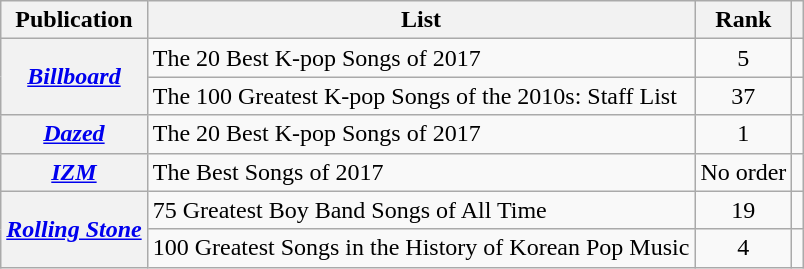<table class="wikitable plainrowheaders sortable">
<tr>
<th>Publication</th>
<th>List</th>
<th>Rank</th>
<th class="unsortable"></th>
</tr>
<tr>
<th scope="row" rowspan="2"><em><a href='#'>Billboard</a></em></th>
<td>The 20 Best K-pop Songs of 2017</td>
<td style="text-align:center">5</td>
<td style="text-align:center"></td>
</tr>
<tr>
<td>The 100 Greatest K-pop Songs of the 2010s: Staff List</td>
<td style="text-align:center">37</td>
<td style="text-align:center"></td>
</tr>
<tr>
<th scope="row"><em><a href='#'>Dazed</a></em></th>
<td>The 20 Best K-pop Songs of 2017</td>
<td style="text-align:center">1</td>
<td style="text-align:center"></td>
</tr>
<tr>
<th scope="row"><em><a href='#'>IZM</a></em></th>
<td>The Best Songs of 2017</td>
<td style="text-align:center">No order</td>
<td style="text-align:center"></td>
</tr>
<tr>
<th scope="row" rowspan="2"><em><a href='#'>Rolling Stone</a></em></th>
<td>75 Greatest Boy Band Songs of All Time</td>
<td style="text-align:center">19</td>
<td style="text-align:center"></td>
</tr>
<tr>
<td>100 Greatest Songs in the History of Korean Pop Music</td>
<td style="text-align:center">4</td>
<td style="text-align:center"></td>
</tr>
</table>
